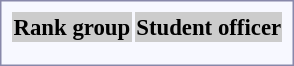<table style="border:1px solid #8888aa; background-color:#f7f8ff; padding:5px; font-size:95%; margin: 0px 12px 12px 0px; text-align:center;">
<tr bgcolor="#CCCCCC">
<th>Rank group</th>
<th colspan=5>Student officer</th>
</tr>
<tr>
<td rowspan=2></td>
<td></td>
<td></td>
<td></td>
<td></td>
<td></td>
</tr>
<tr>
<td></td>
<td></td>
<td></td>
<td></td>
<td></td>
</tr>
</table>
